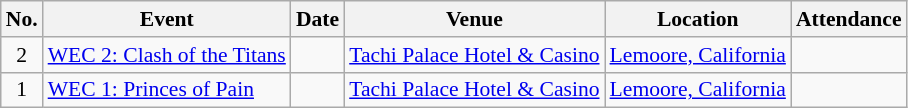<table class="sortable wikitable succession-box" style="font-size:90%;">
<tr>
<th>No.</th>
<th>Event</th>
<th>Date</th>
<th>Venue</th>
<th>Location</th>
<th>Attendance</th>
</tr>
<tr>
<td align=center>2</td>
<td><a href='#'> WEC 2: Clash of the Titans</a></td>
<td></td>
<td><a href='#'>Tachi Palace Hotel & Casino</a></td>
<td><a href='#'>Lemoore, California</a></td>
<td></td>
</tr>
<tr>
<td align=center>1</td>
<td><a href='#'> WEC 1: Princes of Pain</a></td>
<td></td>
<td><a href='#'>Tachi Palace Hotel & Casino</a></td>
<td><a href='#'>Lemoore, California</a></td>
<td></td>
</tr>
</table>
